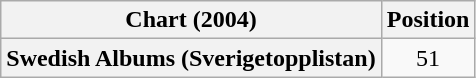<table class="wikitable plainrowheaders" style="text-align:center">
<tr>
<th>Chart (2004)</th>
<th>Position</th>
</tr>
<tr>
<th scope="row">Swedish Albums (Sverigetopplistan)</th>
<td>51</td>
</tr>
</table>
